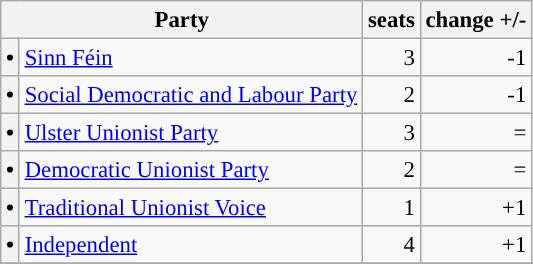<table class="wikitable" style="font-size: 95%;">
<tr>
<th colspan=2>Party</th>
<th>seats</th>
<th>change +/-</th>
</tr>
<tr>
<th style="background-color: "><span>•</span></th>
<td><a href='#'>Sinn Féin</a></td>
<td align="right">3</td>
<td align="right">-1</td>
</tr>
<tr>
<th style="background-color: "><span>•</span></th>
<td><a href='#'>Social Democratic and Labour Party</a></td>
<td align="right">2</td>
<td align="right">-1</td>
</tr>
<tr>
<th style="background-color: "><span>•</span></th>
<td><a href='#'>Ulster Unionist Party</a></td>
<td align="right">3</td>
<td align="right">=</td>
</tr>
<tr>
<th style="background-color: "><span>•</span></th>
<td><a href='#'>Democratic Unionist Party</a></td>
<td align="right">2</td>
<td align="right">=</td>
</tr>
<tr>
<th style="background-color: "><span>•</span></th>
<td><a href='#'>Traditional Unionist Voice</a></td>
<td align="right">1</td>
<td align="right">+1</td>
</tr>
<tr>
<th style="background-color: "><span>•</span></th>
<td><a href='#'>Independent</a></td>
<td align="right">4</td>
<td align="right">+1</td>
</tr>
<tr>
</tr>
</table>
